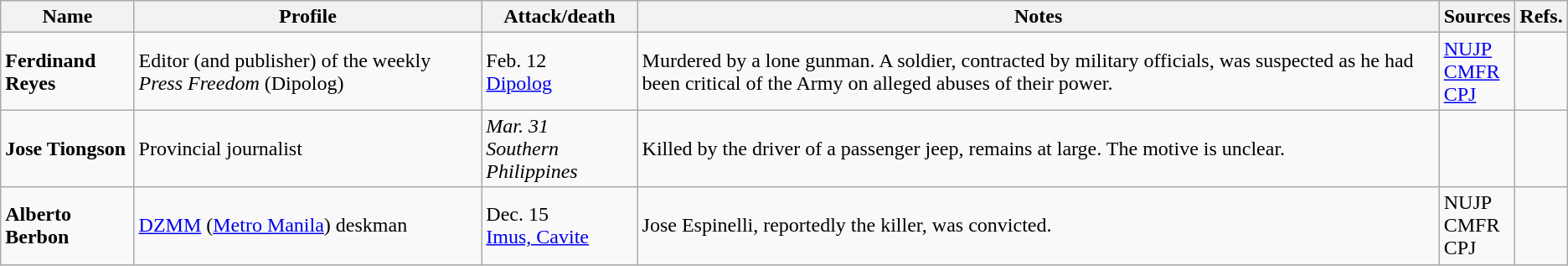<table class="wikitable">
<tr>
<th>Name</th>
<th>Profile</th>
<th>Attack/death</th>
<th>Notes</th>
<th>Sources</th>
<th>Refs.</th>
</tr>
<tr>
<td><strong>Ferdinand Reyes</strong></td>
<td>Editor (and publisher) of the weekly <em>Press Freedom</em> (Dipolog)<br></td>
<td>Feb. 12<br><a href='#'>Dipolog</a></td>
<td>Murdered by a lone gunman. A soldier, contracted by military officials, was suspected as he had been critical of the Army on alleged abuses of their power.</td>
<td><a href='#'>NUJP</a><br><a href='#'>CMFR</a><br><a href='#'>CPJ</a></td>
<td><br></td>
</tr>
<tr>
<td><strong>Jose Tiongson</strong></td>
<td>Provincial journalist</td>
<td><em>Mar. 31</em><br><em>Southern Philippines</em></td>
<td>Killed by the driver of a passenger jeep, remains at large. The motive is unclear.</td>
<td></td>
<td></td>
</tr>
<tr>
<td><strong>Alberto Berbon</strong></td>
<td><a href='#'>DZMM</a> (<a href='#'>Metro Manila</a>) deskman</td>
<td>Dec. 15<br><a href='#'>Imus, Cavite</a></td>
<td>Jose Espinelli, reportedly the killer, was convicted.</td>
<td>NUJP<br>CMFR<br>CPJ</td>
<td><br></td>
</tr>
</table>
